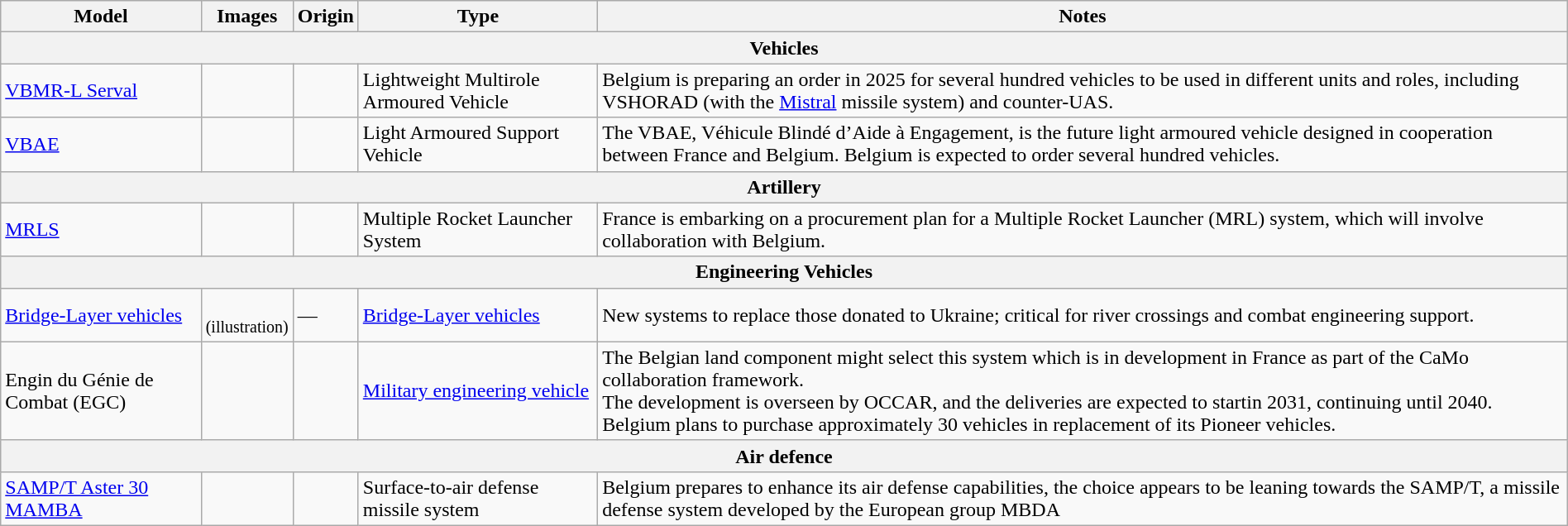<table class="wikitable" style="width:100%;">
<tr>
<th>Model</th>
<th>Images</th>
<th>Origin</th>
<th>Type</th>
<th>Notes</th>
</tr>
<tr>
<th colspan="5">Vehicles</th>
</tr>
<tr>
<td><a href='#'>VBMR-L Serval</a></td>
<td></td>
<td></td>
<td>Lightweight Multirole Armoured Vehicle</td>
<td>Belgium is preparing an order in 2025 for several hundred vehicles to be used in different units and roles, including VSHORAD (with the <a href='#'>Mistral</a> missile system) and counter-UAS.</td>
</tr>
<tr>
<td><a href='#'>VBAE</a></td>
<td style="text-align: center;"></td>
<td></td>
<td>Light Armoured Support Vehicle</td>
<td>The VBAE, Véhicule Blindé d’Aide à Engagement, is the future light armoured vehicle designed in cooperation between France and Belgium. Belgium is expected to order several hundred vehicles.</td>
</tr>
<tr>
<th colspan="5">Artillery</th>
</tr>
<tr>
<td><a href='#'>MRLS</a></td>
<td></td>
<td></td>
<td>Multiple Rocket Launcher System</td>
<td>France is embarking on a procurement plan for a Multiple Rocket Launcher (MRL) system, which will involve collaboration with Belgium.</td>
</tr>
<tr>
<th colspan="5">Engineering Vehicles</th>
</tr>
<tr>
<td><a href='#'>Bridge-Layer vehicles</a></td>
<td><br><small>(illustration)</small></td>
<td>—</td>
<td><a href='#'>Bridge-Layer vehicles</a></td>
<td>New systems to replace those donated to Ukraine; critical for river crossings and combat engineering support.</td>
</tr>
<tr>
<td>Engin du Génie de Combat (EGC)</td>
<td style="text-align: center;"></td>
<td></td>
<td><a href='#'>Military engineering vehicle</a></td>
<td>The Belgian land component might select this system which is in development in France as part of the CaMo collaboration framework.<br>The development is overseen by OCCAR, and the deliveries are expected to startin 2031, continuing until 2040.<br>Belgium plans to purchase approximately 30 vehicles in replacement of its Pioneer vehicles.</td>
</tr>
<tr>
<th colspan="5">Air defence</th>
</tr>
<tr>
<td><a href='#'>SAMP/T Aster 30 MAMBA</a></td>
<td></td>
<td><br></td>
<td>Surface-to-air defense missile system</td>
<td>Belgium prepares to enhance its air defense capabilities, the choice appears to be leaning towards the SAMP/T, a missile defense system developed by the European group MBDA</td>
</tr>
</table>
